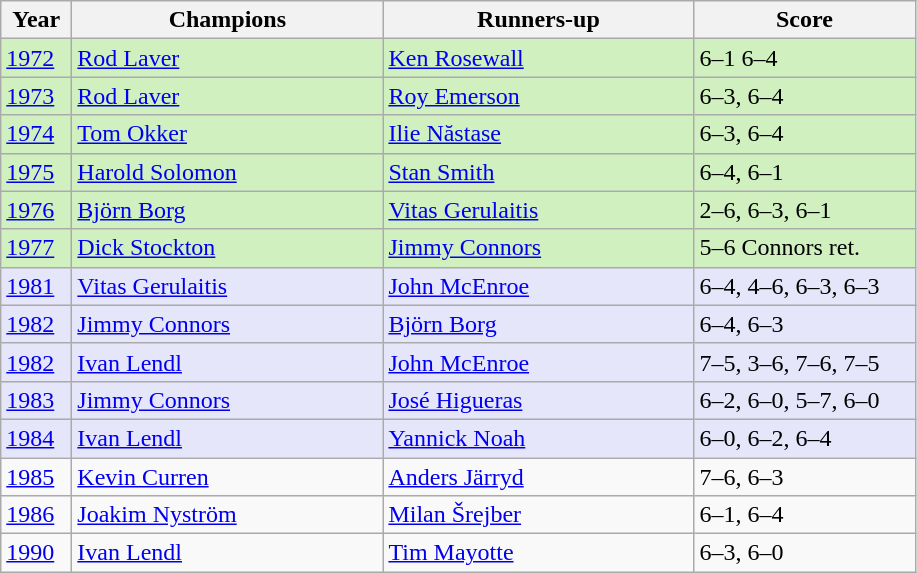<table class=wikitable>
<tr>
<th style="width:40px">Year</th>
<th style="width:200px">Champions</th>
<th style="width:200px">Runners-up</th>
<th style="width:140px" class="unsortable">Score</th>
</tr>
<tr style="background:#d0f0c0;">
<td><a href='#'>1972</a></td>
<td> <a href='#'>Rod Laver</a></td>
<td> <a href='#'>Ken Rosewall</a></td>
<td>6–1 6–4</td>
</tr>
<tr style="background:#d0f0c0;">
<td><a href='#'>1973</a></td>
<td> <a href='#'>Rod Laver</a></td>
<td> <a href='#'>Roy Emerson</a></td>
<td>6–3, 6–4</td>
</tr>
<tr style="background:#d0f0c0;">
<td><a href='#'>1974</a></td>
<td> <a href='#'>Tom Okker</a></td>
<td> <a href='#'>Ilie Năstase</a></td>
<td>6–3, 6–4</td>
</tr>
<tr style="background:#d0f0c0;">
<td><a href='#'>1975</a></td>
<td> <a href='#'>Harold Solomon</a></td>
<td> <a href='#'>Stan Smith</a></td>
<td>6–4, 6–1</td>
</tr>
<tr style="background:#d0f0c0;">
<td><a href='#'>1976</a></td>
<td> <a href='#'>Björn Borg</a></td>
<td> <a href='#'>Vitas Gerulaitis</a></td>
<td>2–6, 6–3, 6–1</td>
</tr>
<tr style="background:#d0f0c0;">
<td><a href='#'>1977</a></td>
<td> <a href='#'>Dick Stockton</a></td>
<td> <a href='#'>Jimmy Connors</a></td>
<td>5–6 Connors ret.</td>
</tr>
<tr style="background:#E6E6FA;">
<td><a href='#'>1981</a></td>
<td> <a href='#'>Vitas Gerulaitis</a></td>
<td> <a href='#'>John McEnroe</a></td>
<td>6–4, 4–6, 6–3, 6–3</td>
</tr>
<tr style="background:#E6E6FA;">
<td><a href='#'>1982</a></td>
<td> <a href='#'>Jimmy Connors</a></td>
<td> <a href='#'>Björn Borg</a></td>
<td>6–4, 6–3</td>
</tr>
<tr style="background:#E6E6FA;">
<td><a href='#'>1982</a></td>
<td> <a href='#'>Ivan Lendl</a></td>
<td> <a href='#'>John McEnroe</a></td>
<td>7–5, 3–6, 7–6, 7–5</td>
</tr>
<tr style="background:#E6E6FA;">
<td><a href='#'>1983</a></td>
<td> <a href='#'>Jimmy Connors</a></td>
<td> <a href='#'>José Higueras</a></td>
<td>6–2, 6–0, 5–7, 6–0</td>
</tr>
<tr style="background:#E6E6FA;">
<td><a href='#'>1984</a></td>
<td> <a href='#'>Ivan Lendl</a></td>
<td> <a href='#'>Yannick Noah</a></td>
<td>6–0, 6–2, 6–4</td>
</tr>
<tr>
<td><a href='#'>1985</a></td>
<td> <a href='#'>Kevin Curren</a></td>
<td> <a href='#'>Anders Järryd</a></td>
<td>7–6, 6–3</td>
</tr>
<tr>
<td><a href='#'>1986</a></td>
<td> <a href='#'>Joakim Nyström</a></td>
<td> <a href='#'>Milan Šrejber</a></td>
<td>6–1, 6–4</td>
</tr>
<tr>
<td><a href='#'>1990</a></td>
<td> <a href='#'>Ivan Lendl</a></td>
<td> <a href='#'>Tim Mayotte</a></td>
<td>6–3, 6–0</td>
</tr>
</table>
